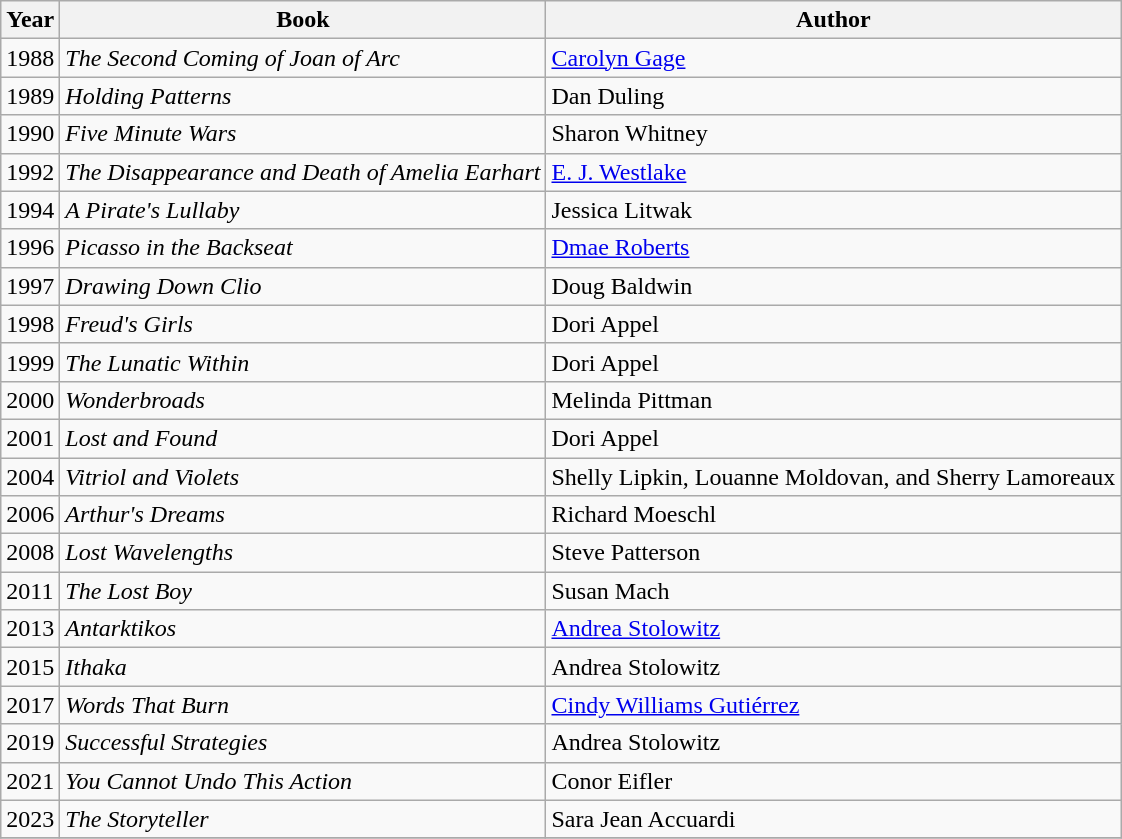<table class="wikitable sortable">
<tr>
<th>Year</th>
<th>Book</th>
<th>Author</th>
</tr>
<tr>
<td>1988</td>
<td><em>The Second Coming of Joan of Arc</em></td>
<td><a href='#'>Carolyn Gage</a></td>
</tr>
<tr>
<td>1989</td>
<td><em>Holding Patterns</em></td>
<td>Dan Duling</td>
</tr>
<tr>
<td>1990</td>
<td><em>Five Minute Wars</em></td>
<td>Sharon Whitney</td>
</tr>
<tr>
<td>1992</td>
<td><em>The Disappearance and Death of Amelia Earhart</em></td>
<td><a href='#'>E. J. Westlake</a></td>
</tr>
<tr>
<td>1994</td>
<td><em>A Pirate's Lullaby</em></td>
<td>Jessica Litwak</td>
</tr>
<tr>
<td>1996</td>
<td><em>Picasso in the Backseat</em></td>
<td><a href='#'>Dmae Roberts</a></td>
</tr>
<tr>
<td>1997</td>
<td><em>Drawing Down Clio</em></td>
<td>Doug Baldwin</td>
</tr>
<tr>
<td>1998</td>
<td><em>Freud's Girls</em></td>
<td>Dori Appel</td>
</tr>
<tr>
<td>1999</td>
<td><em>The Lunatic Within</em></td>
<td>Dori Appel</td>
</tr>
<tr>
<td>2000</td>
<td><em>Wonderbroads</em></td>
<td>Melinda Pittman</td>
</tr>
<tr>
<td>2001</td>
<td><em>Lost and Found</em></td>
<td>Dori Appel</td>
</tr>
<tr>
<td>2004</td>
<td><em>Vitriol and Violets</em></td>
<td>Shelly Lipkin, Louanne Moldovan, and Sherry Lamoreaux</td>
</tr>
<tr>
<td>2006</td>
<td><em>Arthur's Dreams</em></td>
<td>Richard Moeschl</td>
</tr>
<tr>
<td>2008</td>
<td><em>Lost Wavelengths</em></td>
<td>Steve Patterson</td>
</tr>
<tr>
<td>2011</td>
<td><em>The Lost Boy</em></td>
<td>Susan Mach</td>
</tr>
<tr>
<td>2013</td>
<td><em>Antarktikos</em></td>
<td><a href='#'>Andrea Stolowitz</a></td>
</tr>
<tr>
<td>2015</td>
<td><em>Ithaka</em></td>
<td>Andrea Stolowitz</td>
</tr>
<tr>
<td>2017</td>
<td><em>Words That Burn</em></td>
<td><a href='#'>Cindy Williams Gutiérrez</a></td>
</tr>
<tr>
<td>2019</td>
<td><em>Successful Strategies</em></td>
<td>Andrea Stolowitz</td>
</tr>
<tr>
<td>2021</td>
<td><em>You Cannot Undo This Action</em></td>
<td>Conor Eifler</td>
</tr>
<tr>
<td>2023</td>
<td><em>The Storyteller</em></td>
<td>Sara Jean Accuardi</td>
</tr>
<tr>
</tr>
</table>
